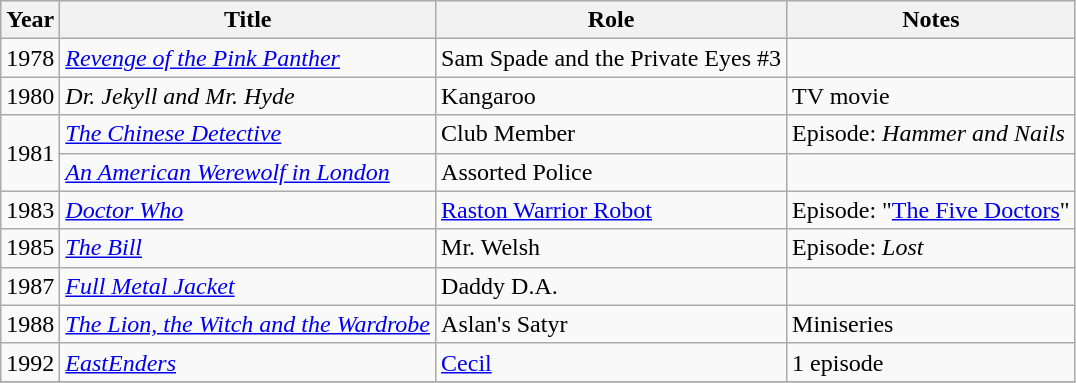<table class="wikitable">
<tr>
<th>Year</th>
<th>Title</th>
<th>Role</th>
<th>Notes</th>
</tr>
<tr>
<td>1978</td>
<td><em><a href='#'>Revenge of the Pink Panther</a></em></td>
<td>Sam Spade and the Private Eyes #3</td>
</tr>
<tr>
<td>1980</td>
<td><em>Dr. Jekyll and Mr. Hyde</em></td>
<td>Kangaroo</td>
<td>TV movie</td>
</tr>
<tr>
<td rowspan=2>1981</td>
<td><em><a href='#'>The Chinese Detective</a></em></td>
<td>Club Member</td>
<td>Episode: <em>Hammer and Nails</em></td>
</tr>
<tr>
<td><em><a href='#'>An American Werewolf in London</a></em></td>
<td>Assorted Police</td>
</tr>
<tr>
<td>1983</td>
<td><em><a href='#'>Doctor Who</a></em></td>
<td><a href='#'>Raston Warrior Robot</a></td>
<td>Episode: "<a href='#'>The Five Doctors</a>"</td>
</tr>
<tr>
<td>1985</td>
<td><em><a href='#'>The Bill</a></em></td>
<td>Mr. Welsh</td>
<td>Episode: <em>Lost</em></td>
</tr>
<tr>
<td>1987</td>
<td><em><a href='#'>Full Metal Jacket</a></em></td>
<td>Daddy D.A.</td>
</tr>
<tr>
<td>1988</td>
<td><em><a href='#'>The Lion, the Witch and the Wardrobe</a></em></td>
<td>Aslan's Satyr</td>
<td>Miniseries</td>
</tr>
<tr>
<td>1992</td>
<td><em><a href='#'>EastEnders</a></em></td>
<td><a href='#'>Cecil</a></td>
<td>1 episode</td>
</tr>
<tr>
</tr>
</table>
